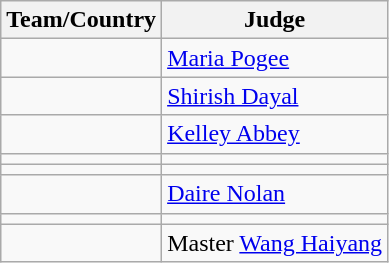<table class="wikitable sortable" border="1">
<tr>
<th>Team/Country</th>
<th>Judge</th>
</tr>
<tr>
<td></td>
<td><a href='#'>Maria Pogee</a></td>
</tr>
<tr>
<td></td>
<td><a href='#'>Shirish Dayal</a></td>
</tr>
<tr>
<td></td>
<td><a href='#'>Kelley Abbey</a></td>
</tr>
<tr>
<td></td>
<td></td>
</tr>
<tr>
<td></td>
<td></td>
</tr>
<tr>
<td></td>
<td><a href='#'>Daire Nolan</a></td>
</tr>
<tr>
<td></td>
<td></td>
</tr>
<tr>
<td></td>
<td>Master <a href='#'>Wang Haiyang</a></td>
</tr>
</table>
